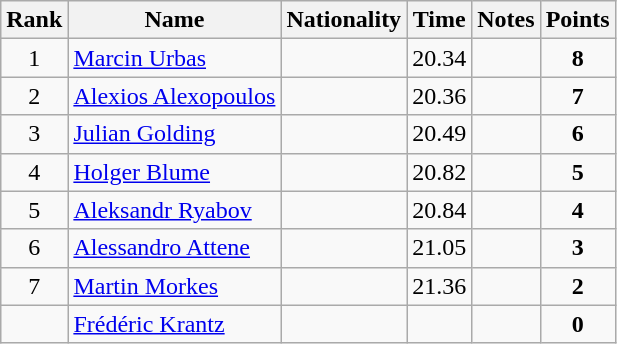<table class="wikitable sortable" style="text-align:center">
<tr>
<th>Rank</th>
<th>Name</th>
<th>Nationality</th>
<th>Time</th>
<th>Notes</th>
<th>Points</th>
</tr>
<tr>
<td>1</td>
<td align=left><a href='#'>Marcin Urbas</a></td>
<td align=left></td>
<td>20.34</td>
<td></td>
<td><strong>8</strong></td>
</tr>
<tr>
<td>2</td>
<td align=left><a href='#'>Alexios Alexopoulos</a></td>
<td align=left></td>
<td>20.36</td>
<td></td>
<td><strong>7</strong></td>
</tr>
<tr>
<td>3</td>
<td align=left><a href='#'>Julian Golding</a></td>
<td align=left></td>
<td>20.49</td>
<td></td>
<td><strong>6</strong></td>
</tr>
<tr>
<td>4</td>
<td align=left><a href='#'>Holger Blume</a></td>
<td align=left></td>
<td>20.82</td>
<td></td>
<td><strong>5</strong></td>
</tr>
<tr>
<td>5</td>
<td align=left><a href='#'>Aleksandr Ryabov</a></td>
<td align=left></td>
<td>20.84</td>
<td></td>
<td><strong>4</strong></td>
</tr>
<tr>
<td>6</td>
<td align=left><a href='#'>Alessandro Attene</a></td>
<td align=left></td>
<td>21.05</td>
<td></td>
<td><strong>3</strong></td>
</tr>
<tr>
<td>7</td>
<td align=left><a href='#'>Martin Morkes</a></td>
<td align=left></td>
<td>21.36</td>
<td></td>
<td><strong>2</strong></td>
</tr>
<tr>
<td></td>
<td align=left><a href='#'>Frédéric Krantz</a></td>
<td align=left></td>
<td></td>
<td></td>
<td><strong>0</strong></td>
</tr>
</table>
